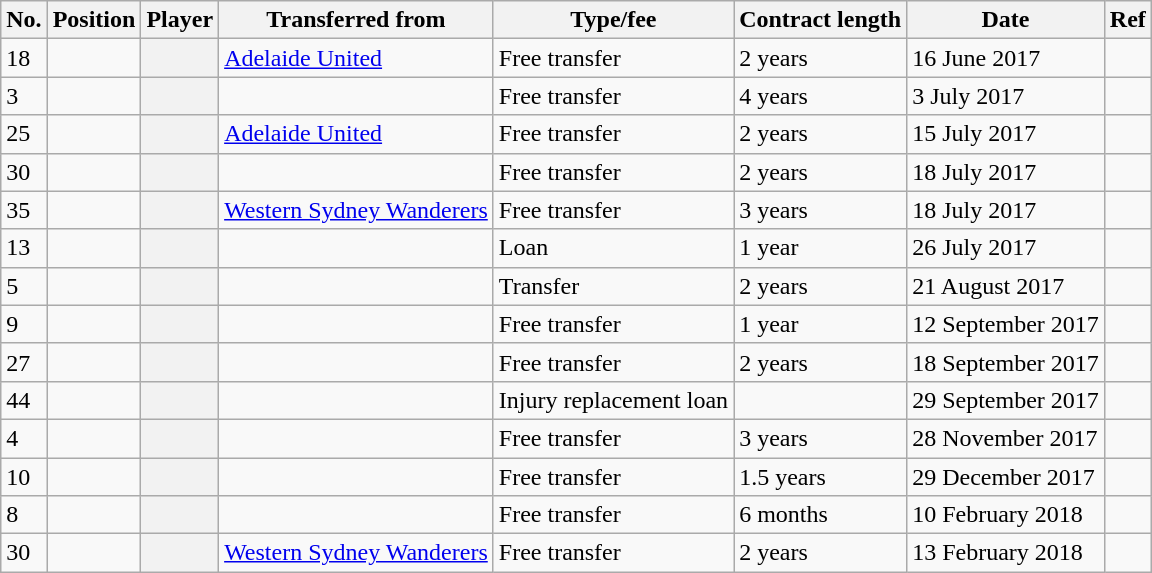<table class="wikitable plainrowheaders sortable" style="text-align:center; text-align:left">
<tr>
<th scope="col">No.</th>
<th scope="col">Position</th>
<th scope="col">Player</th>
<th scope="col">Transferred from</th>
<th scope="col">Type/fee</th>
<th scope="col">Contract length</th>
<th scope="col">Date</th>
<th scope="col" class="unsortable">Ref</th>
</tr>
<tr>
<td>18</td>
<td></td>
<th scope="row"></th>
<td><a href='#'>Adelaide United</a></td>
<td>Free transfer</td>
<td>2 years</td>
<td>16 June 2017</td>
<td></td>
</tr>
<tr>
<td>3</td>
<td></td>
<th scope="row"></th>
<td></td>
<td>Free transfer</td>
<td>4 years</td>
<td>3 July 2017</td>
<td></td>
</tr>
<tr>
<td>25</td>
<td></td>
<th scope="row"></th>
<td><a href='#'>Adelaide United</a></td>
<td>Free transfer</td>
<td>2 years</td>
<td>15 July 2017</td>
<td></td>
</tr>
<tr>
<td>30</td>
<td></td>
<th scope="row"></th>
<td></td>
<td>Free transfer</td>
<td>2 years</td>
<td>18 July 2017</td>
<td></td>
</tr>
<tr>
<td>35</td>
<td></td>
<th scope="row"></th>
<td><a href='#'>Western Sydney Wanderers</a></td>
<td>Free transfer</td>
<td>3 years</td>
<td>18 July 2017</td>
<td></td>
</tr>
<tr>
<td>13</td>
<td></td>
<th scope="row"></th>
<td></td>
<td>Loan</td>
<td>1 year</td>
<td>26 July 2017</td>
<td></td>
</tr>
<tr>
<td>5</td>
<td></td>
<th scope="row"></th>
<td></td>
<td>Transfer</td>
<td>2 years</td>
<td>21 August 2017</td>
<td></td>
</tr>
<tr>
<td>9</td>
<td></td>
<th scope="row"></th>
<td></td>
<td>Free transfer</td>
<td>1 year</td>
<td>12 September 2017</td>
<td></td>
</tr>
<tr>
<td>27</td>
<td></td>
<th scope="row"></th>
<td></td>
<td>Free transfer</td>
<td>2 years</td>
<td>18 September 2017</td>
<td></td>
</tr>
<tr>
<td>44</td>
<td></td>
<th scope="row"></th>
<td></td>
<td>Injury replacement loan</td>
<td></td>
<td>29 September 2017</td>
<td></td>
</tr>
<tr>
<td>4</td>
<td></td>
<th scope="row"></th>
<td></td>
<td>Free transfer</td>
<td>3 years</td>
<td>28 November 2017</td>
<td></td>
</tr>
<tr>
<td>10</td>
<td></td>
<th scope="row"></th>
<td></td>
<td>Free transfer</td>
<td>1.5 years</td>
<td>29 December 2017</td>
<td></td>
</tr>
<tr>
<td>8</td>
<td></td>
<th scope="row"></th>
<td></td>
<td>Free transfer</td>
<td>6 months</td>
<td>10 February 2018</td>
<td></td>
</tr>
<tr>
<td>30</td>
<td></td>
<th scope="row"></th>
<td><a href='#'>Western Sydney Wanderers</a></td>
<td>Free transfer</td>
<td>2 years</td>
<td>13 February 2018</td>
<td></td>
</tr>
</table>
